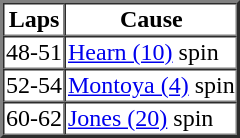<table border=2 cellspacing=0>
<tr>
<th>Laps</th>
<th>Cause</th>
</tr>
<tr>
<td>48-51</td>
<td><a href='#'>Hearn (10)</a> spin</td>
</tr>
<tr>
<td>52-54</td>
<td><a href='#'>Montoya (4)</a> spin</td>
</tr>
<tr>
<td>60-62</td>
<td><a href='#'>Jones (20)</a> spin</td>
</tr>
</table>
